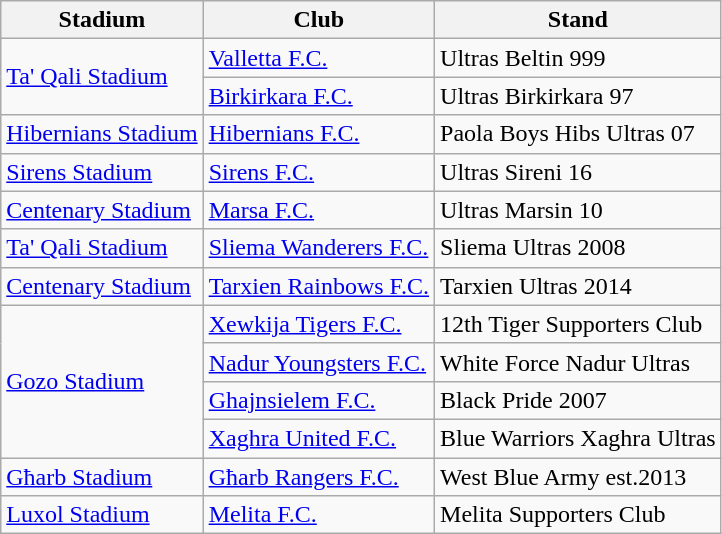<table class="wikitable">
<tr>
<th>Stadium</th>
<th>Club</th>
<th>Stand</th>
</tr>
<tr>
<td rowspan="2" style="text-align:left;"><a href='#'>Ta' Qali Stadium</a></td>
<td><a href='#'>Valletta F.C.</a></td>
<td>Ultras Beltin 999</td>
</tr>
<tr>
<td><a href='#'>Birkirkara F.C.</a></td>
<td>Ultras Birkirkara 97</td>
</tr>
<tr>
<td style="text-align:left;"><a href='#'>Hibernians Stadium</a></td>
<td><a href='#'>Hibernians F.C.</a></td>
<td>Paola Boys Hibs Ultras 07</td>
</tr>
<tr>
<td style="text-align:left;"><a href='#'>Sirens Stadium</a></td>
<td><a href='#'>Sirens F.C.</a></td>
<td>Ultras Sireni 16</td>
</tr>
<tr>
<td style="text-align:left;"><a href='#'>Centenary Stadium</a></td>
<td><a href='#'>Marsa F.C.</a></td>
<td>Ultras Marsin 10</td>
</tr>
<tr>
<td style="text-align:left;"><a href='#'>Ta' Qali Stadium</a></td>
<td><a href='#'>Sliema Wanderers F.C.</a></td>
<td>Sliema Ultras 2008</td>
</tr>
<tr>
<td style="text-align:left;"><a href='#'>Centenary Stadium</a></td>
<td><a href='#'>Tarxien Rainbows F.C.</a></td>
<td>Tarxien Ultras 2014</td>
</tr>
<tr>
<td rowspan="4" style="text-align:left;"><a href='#'>Gozo Stadium</a></td>
<td><a href='#'>Xewkija Tigers F.C.</a></td>
<td>12th Tiger Supporters Club</td>
</tr>
<tr>
<td><a href='#'>Nadur Youngsters F.C.</a></td>
<td>White Force Nadur Ultras</td>
</tr>
<tr>
<td><a href='#'>Ghajnsielem F.C.</a></td>
<td>Black Pride 2007</td>
</tr>
<tr>
<td><a href='#'>Xaghra United F.C.</a></td>
<td>Blue Warriors Xaghra Ultras</td>
</tr>
<tr>
<td style="text-align:left;"><a href='#'>Għarb Stadium</a></td>
<td><a href='#'>Għarb Rangers F.C.</a></td>
<td>West Blue Army est.2013</td>
</tr>
<tr>
<td style="text-align:left;"><a href='#'>Luxol Stadium</a></td>
<td><a href='#'>Melita F.C.</a></td>
<td>Melita Supporters Club</td>
</tr>
</table>
